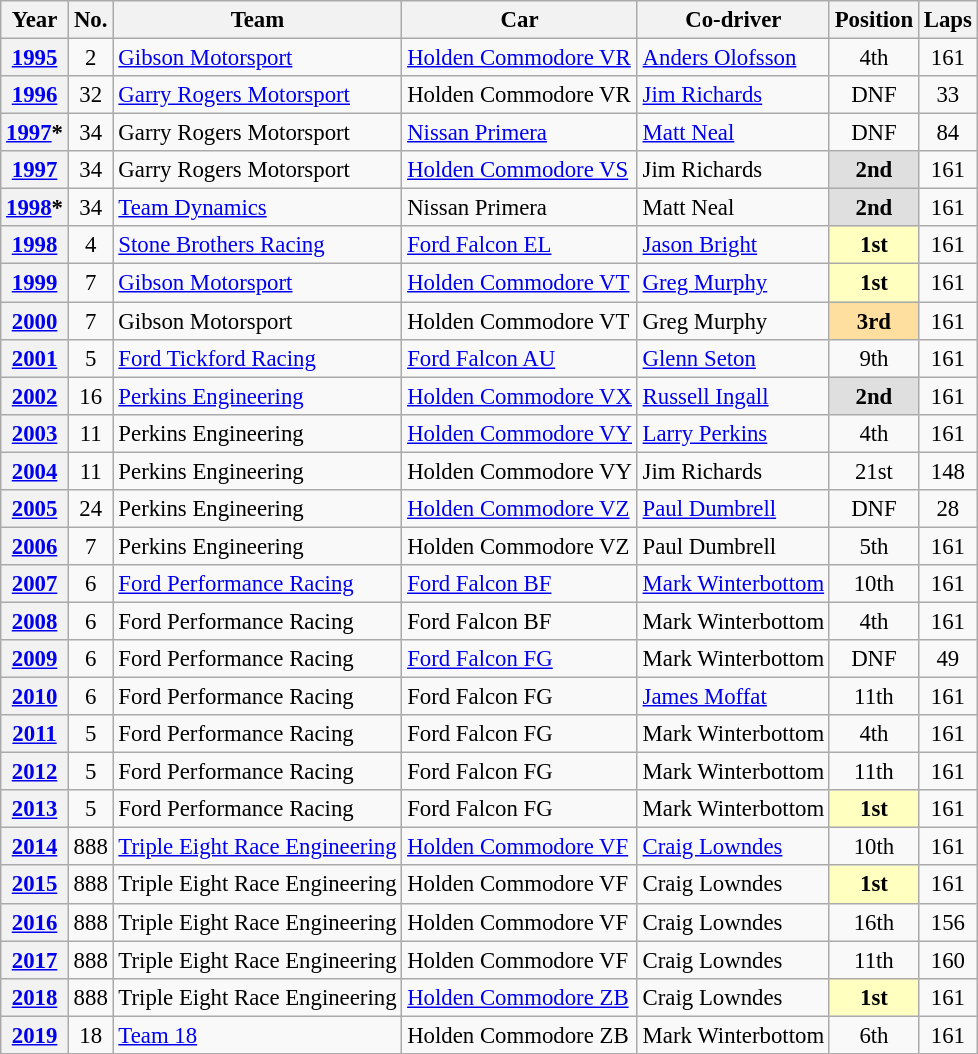<table class="wikitable" style="font-size: 95%;">
<tr>
<th>Year</th>
<th>No.</th>
<th>Team</th>
<th>Car</th>
<th>Co-driver</th>
<th>Position</th>
<th>Laps</th>
</tr>
<tr>
<th><a href='#'>1995</a></th>
<td align="center">2</td>
<td><a href='#'>Gibson Motorsport</a></td>
<td><a href='#'>Holden Commodore VR</a></td>
<td> <a href='#'>Anders Olofsson</a></td>
<td align="center">4th</td>
<td align="center">161</td>
</tr>
<tr>
<th><a href='#'>1996</a></th>
<td align="center">32</td>
<td><a href='#'>Garry Rogers Motorsport</a></td>
<td>Holden Commodore VR</td>
<td> <a href='#'>Jim Richards</a></td>
<td align="center">DNF</td>
<td align="center">33</td>
</tr>
<tr>
<th><a href='#'>1997</a>*</th>
<td align="center">34</td>
<td>Garry Rogers Motorsport</td>
<td><a href='#'>Nissan Primera</a></td>
<td> <a href='#'>Matt Neal</a></td>
<td align="center">DNF</td>
<td align="center">84</td>
</tr>
<tr>
<th><a href='#'>1997</a></th>
<td align="center">34</td>
<td>Garry Rogers Motorsport</td>
<td><a href='#'>Holden Commodore VS</a></td>
<td> Jim Richards</td>
<td align="center" style="background: #dfdfdf"><strong>2nd</strong></td>
<td align="center">161</td>
</tr>
<tr>
<th><a href='#'>1998</a>*</th>
<td align="center">34</td>
<td><a href='#'>Team Dynamics</a></td>
<td>Nissan Primera</td>
<td> Matt Neal</td>
<td align="center" style="background: #dfdfdf"><strong>2nd</strong></td>
<td align="center">161</td>
</tr>
<tr>
<th><a href='#'>1998</a></th>
<td align="center">4</td>
<td><a href='#'>Stone Brothers Racing</a></td>
<td><a href='#'>Ford Falcon EL</a></td>
<td> <a href='#'>Jason Bright</a></td>
<td align="center" style="background: #ffffbf"><strong>1st</strong></td>
<td align="center">161</td>
</tr>
<tr>
<th><a href='#'>1999</a></th>
<td align="center">7</td>
<td><a href='#'>Gibson Motorsport</a></td>
<td><a href='#'>Holden Commodore VT</a></td>
<td> <a href='#'>Greg Murphy</a></td>
<td align="center" style="background: #ffffbf"><strong>1st</strong></td>
<td align="center">161</td>
</tr>
<tr>
<th><a href='#'>2000</a></th>
<td align="center">7</td>
<td>Gibson Motorsport</td>
<td>Holden Commodore VT</td>
<td> Greg Murphy</td>
<td align="center" style="background: #ffdf9f"><strong>3rd</strong></td>
<td align="center">161</td>
</tr>
<tr>
<th><a href='#'>2001</a></th>
<td align="center">5</td>
<td><a href='#'>Ford Tickford Racing</a></td>
<td><a href='#'>Ford Falcon AU</a></td>
<td> <a href='#'>Glenn Seton</a></td>
<td align="center">9th</td>
<td align="center">161</td>
</tr>
<tr>
<th><a href='#'>2002</a></th>
<td align="center">16</td>
<td><a href='#'>Perkins Engineering</a></td>
<td><a href='#'>Holden Commodore VX</a></td>
<td> <a href='#'>Russell Ingall</a></td>
<td align="center" style="background: #dfdfdf"><strong>2nd</strong></td>
<td align="center">161</td>
</tr>
<tr>
<th><a href='#'>2003</a></th>
<td align="center">11</td>
<td>Perkins Engineering</td>
<td><a href='#'>Holden Commodore VY</a></td>
<td> <a href='#'>Larry Perkins</a></td>
<td align="center">4th</td>
<td align="center">161</td>
</tr>
<tr>
<th><a href='#'>2004</a></th>
<td align="center">11</td>
<td>Perkins Engineering</td>
<td>Holden Commodore VY</td>
<td> Jim Richards</td>
<td align="center">21st</td>
<td align="center">148</td>
</tr>
<tr>
<th><a href='#'>2005</a></th>
<td align="center">24</td>
<td>Perkins Engineering</td>
<td><a href='#'>Holden Commodore VZ</a></td>
<td> <a href='#'>Paul Dumbrell</a></td>
<td align="center">DNF</td>
<td align="center">28</td>
</tr>
<tr>
<th><a href='#'>2006</a></th>
<td align="center">7</td>
<td>Perkins Engineering</td>
<td>Holden Commodore VZ</td>
<td> Paul Dumbrell</td>
<td align="center">5th</td>
<td align="center">161</td>
</tr>
<tr>
<th><a href='#'>2007</a></th>
<td align="center">6</td>
<td><a href='#'>Ford Performance Racing</a></td>
<td><a href='#'>Ford Falcon BF</a></td>
<td> <a href='#'>Mark Winterbottom</a></td>
<td align="center">10th</td>
<td align="center">161</td>
</tr>
<tr>
<th><a href='#'>2008</a></th>
<td align="center">6</td>
<td>Ford Performance Racing</td>
<td>Ford Falcon BF</td>
<td> Mark Winterbottom</td>
<td align="center">4th</td>
<td align="center">161</td>
</tr>
<tr>
<th><a href='#'>2009</a></th>
<td align="center">6</td>
<td>Ford Performance Racing</td>
<td><a href='#'>Ford Falcon FG</a></td>
<td> Mark Winterbottom</td>
<td align="center">DNF</td>
<td align="center">49</td>
</tr>
<tr>
<th><a href='#'>2010</a></th>
<td align="center">6</td>
<td>Ford Performance Racing</td>
<td>Ford Falcon FG</td>
<td> <a href='#'>James Moffat</a></td>
<td align="center">11th</td>
<td align="center">161</td>
</tr>
<tr>
<th><a href='#'>2011</a></th>
<td align="center">5</td>
<td>Ford Performance Racing</td>
<td>Ford Falcon FG</td>
<td> Mark Winterbottom</td>
<td align="center">4th</td>
<td align="center">161</td>
</tr>
<tr>
<th><a href='#'>2012</a></th>
<td align="center">5</td>
<td>Ford Performance Racing</td>
<td>Ford Falcon FG</td>
<td> Mark Winterbottom</td>
<td align="center">11th</td>
<td align="center">161</td>
</tr>
<tr>
<th><a href='#'>2013</a></th>
<td align="center">5</td>
<td>Ford Performance Racing</td>
<td>Ford Falcon FG</td>
<td> Mark Winterbottom</td>
<td align="center" style="background: #ffffbf"><strong>1st</strong></td>
<td align="center">161</td>
</tr>
<tr>
<th><a href='#'>2014</a></th>
<td align="center">888</td>
<td><a href='#'>Triple Eight Race Engineering</a></td>
<td><a href='#'>Holden Commodore VF</a></td>
<td> <a href='#'>Craig Lowndes</a></td>
<td align="center">10th</td>
<td align="center">161</td>
</tr>
<tr>
<th><a href='#'>2015</a></th>
<td align="center">888</td>
<td>Triple Eight Race Engineering</td>
<td>Holden Commodore VF</td>
<td> Craig Lowndes</td>
<td align="center" style="background: #ffffbf"><strong>1st</strong></td>
<td align="center">161</td>
</tr>
<tr>
<th><a href='#'>2016</a></th>
<td align="center">888</td>
<td>Triple Eight Race Engineering</td>
<td>Holden Commodore VF</td>
<td> Craig Lowndes</td>
<td align="center">16th</td>
<td align="center">156</td>
</tr>
<tr>
<th><a href='#'>2017</a></th>
<td align="center">888</td>
<td>Triple Eight Race Engineering</td>
<td>Holden Commodore VF</td>
<td> Craig Lowndes</td>
<td align="center">11th</td>
<td align="center">160</td>
</tr>
<tr>
<th><a href='#'>2018</a></th>
<td align="center">888</td>
<td>Triple Eight Race Engineering</td>
<td><a href='#'>Holden Commodore ZB</a></td>
<td> Craig Lowndes</td>
<td align="center" style="background: #ffffbf"><strong>1st</strong></td>
<td align="center">161</td>
</tr>
<tr>
<th><a href='#'>2019</a></th>
<td align="center">18</td>
<td><a href='#'>Team 18</a></td>
<td>Holden Commodore ZB</td>
<td> Mark Winterbottom</td>
<td align="center">6th</td>
<td align="center">161</td>
</tr>
</table>
